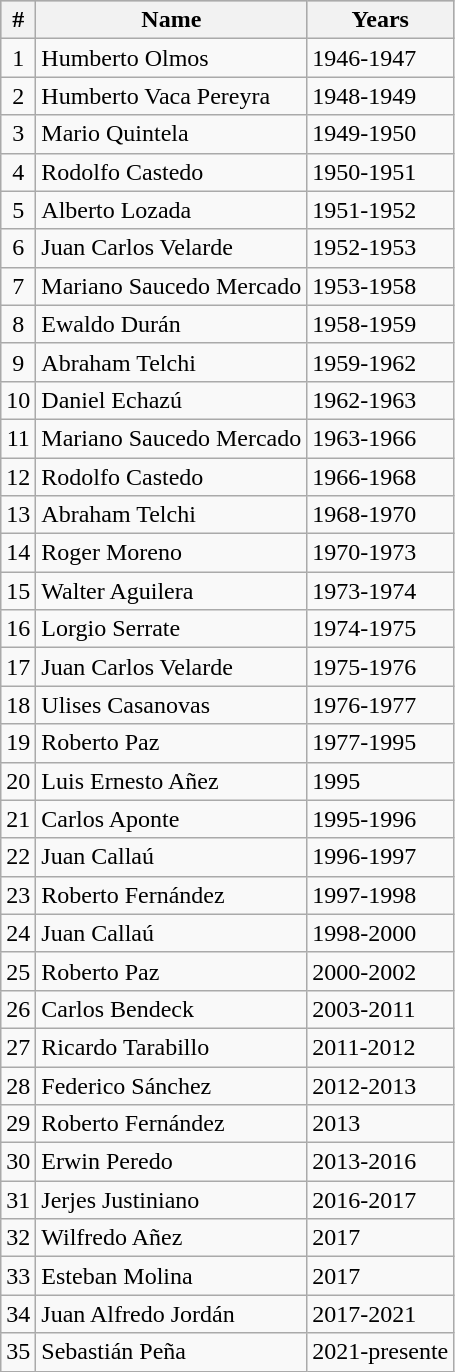<table class="wikitable" style="text-align:left;">
<tr bgcolor=silver>
<th>#</th>
<th>Name</th>
<th>Years</th>
</tr>
<tr>
<td align="center">1</td>
<td> Humberto Olmos</td>
<td>1946-1947</td>
</tr>
<tr>
<td align="center">2</td>
<td> Humberto Vaca Pereyra</td>
<td>1948-1949</td>
</tr>
<tr>
<td align="center">3</td>
<td> Mario Quintela</td>
<td>1949-1950</td>
</tr>
<tr>
<td align="center">4</td>
<td> Rodolfo Castedo</td>
<td>1950-1951</td>
</tr>
<tr>
<td align="center">5</td>
<td> Alberto Lozada</td>
<td>1951-1952</td>
</tr>
<tr>
<td align="center">6</td>
<td> Juan Carlos Velarde</td>
<td>1952-1953</td>
</tr>
<tr>
<td align="center">7</td>
<td> Mariano Saucedo Mercado</td>
<td>1953-1958</td>
</tr>
<tr>
<td align="center">8</td>
<td> Ewaldo Durán</td>
<td>1958-1959</td>
</tr>
<tr>
<td align="center">9</td>
<td> Abraham Telchi</td>
<td>1959-1962</td>
</tr>
<tr>
<td align="center">10</td>
<td> Daniel Echazú</td>
<td>1962-1963</td>
</tr>
<tr>
<td align="center">11</td>
<td> Mariano Saucedo Mercado</td>
<td>1963-1966</td>
</tr>
<tr>
<td align="center">12</td>
<td> Rodolfo Castedo</td>
<td>1966-1968</td>
</tr>
<tr>
<td align="center">13</td>
<td> Abraham Telchi</td>
<td>1968-1970</td>
</tr>
<tr>
<td align="center">14</td>
<td> Roger Moreno</td>
<td>1970-1973</td>
</tr>
<tr>
<td align="center">15</td>
<td> Walter Aguilera</td>
<td>1973-1974</td>
</tr>
<tr>
<td align="center">16</td>
<td> Lorgio Serrate</td>
<td>1974-1975</td>
</tr>
<tr>
<td align="center">17</td>
<td> Juan Carlos Velarde</td>
<td>1975-1976</td>
</tr>
<tr>
<td align="center">18</td>
<td> Ulises Casanovas</td>
<td>1976-1977</td>
</tr>
<tr>
<td align="center">19</td>
<td> Roberto Paz</td>
<td>1977-1995</td>
</tr>
<tr>
<td align="center">20</td>
<td> Luis Ernesto Añez</td>
<td>1995</td>
</tr>
<tr>
<td align="center">21</td>
<td> Carlos Aponte</td>
<td>1995-1996</td>
</tr>
<tr>
<td align="center">22</td>
<td> Juan Callaú</td>
<td>1996-1997</td>
</tr>
<tr>
<td align="center">23</td>
<td> Roberto Fernández</td>
<td>1997-1998</td>
</tr>
<tr>
<td align="center">24</td>
<td> Juan Callaú</td>
<td>1998-2000</td>
</tr>
<tr>
<td align="center">25</td>
<td> Roberto Paz</td>
<td>2000-2002</td>
</tr>
<tr>
<td align="center">26</td>
<td> Carlos Bendeck</td>
<td>2003-2011</td>
</tr>
<tr>
<td align="center">27</td>
<td> Ricardo Tarabillo</td>
<td>2011-2012</td>
</tr>
<tr>
<td align="center">28</td>
<td> Federico Sánchez</td>
<td>2012-2013</td>
</tr>
<tr>
<td align="center">29</td>
<td> Roberto Fernández</td>
<td>2013</td>
</tr>
<tr>
<td align="center">30</td>
<td> Erwin Peredo</td>
<td>2013-2016</td>
</tr>
<tr>
<td align="center">31</td>
<td> Jerjes Justiniano</td>
<td>2016-2017</td>
</tr>
<tr>
<td align="center">32</td>
<td> Wilfredo Añez</td>
<td>2017</td>
</tr>
<tr>
<td align="center">33</td>
<td> Esteban Molina</td>
<td>2017</td>
</tr>
<tr>
<td align="center">34</td>
<td> Juan Alfredo Jordán</td>
<td>2017-2021</td>
</tr>
<tr>
<td align="center">35</td>
<td> Sebastián Peña</td>
<td>2021-presente</td>
</tr>
</table>
